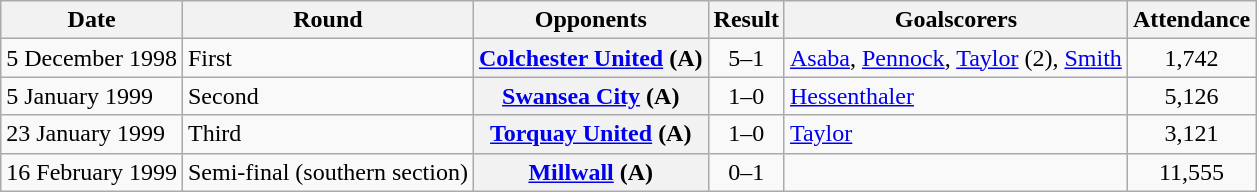<table class="wikitable plainrowheaders sortable">
<tr>
<th scope=col>Date</th>
<th scope=col>Round</th>
<th scope=col>Opponents</th>
<th scope=col>Result</th>
<th scope=col class=unsortable>Goalscorers</th>
<th scope=col>Attendance</th>
</tr>
<tr>
<td>5 December 1998</td>
<td>First</td>
<th scope=row><a href='#'>Colchester United</a> (A)</th>
<td align=center>5–1</td>
<td><a href='#'>Asaba</a>, <a href='#'>Pennock</a>, <a href='#'>Taylor</a> (2), <a href='#'>Smith</a></td>
<td align=center>1,742</td>
</tr>
<tr>
<td>5 January 1999</td>
<td>Second</td>
<th scope=row><a href='#'>Swansea City</a> (A)</th>
<td align=center>1–0</td>
<td><a href='#'>Hessenthaler</a></td>
<td align=center>5,126</td>
</tr>
<tr>
<td>23 January 1999</td>
<td>Third</td>
<th scope=row><a href='#'>Torquay United</a> (A)</th>
<td align=center>1–0</td>
<td><a href='#'>Taylor</a></td>
<td align=center>3,121</td>
</tr>
<tr>
<td>16 February 1999</td>
<td>Semi-final (southern section)</td>
<th scope=row><a href='#'>Millwall</a> (A)</th>
<td align=center>0–1</td>
<td></td>
<td align=center>11,555</td>
</tr>
</table>
